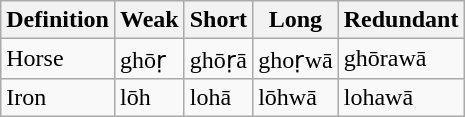<table class="wikitable">
<tr>
<th>Definition</th>
<th>Weak</th>
<th>Short</th>
<th>Long</th>
<th>Redundant</th>
</tr>
<tr>
<td>Horse</td>
<td>ghōṛ</td>
<td>ghōṛā</td>
<td>ghoṛwā</td>
<td>ghōrawā</td>
</tr>
<tr>
<td>Iron</td>
<td>lōh</td>
<td>lohā</td>
<td>lōhwā</td>
<td>lohawā</td>
</tr>
</table>
